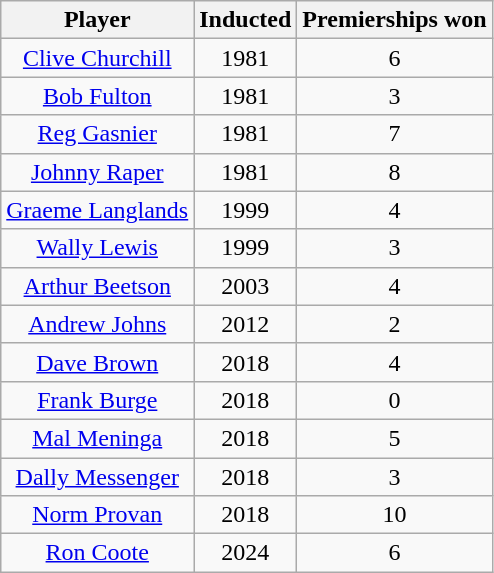<table class="wikitable" style="text-align:center;">
<tr>
<th>Player</th>
<th>Inducted</th>
<th>Premierships won</th>
</tr>
<tr>
<td><a href='#'>Clive Churchill</a></td>
<td>1981</td>
<td>6</td>
</tr>
<tr>
<td><a href='#'>Bob Fulton</a></td>
<td>1981</td>
<td>3</td>
</tr>
<tr>
<td><a href='#'>Reg Gasnier</a></td>
<td>1981</td>
<td>7</td>
</tr>
<tr>
<td><a href='#'>Johnny Raper</a></td>
<td>1981</td>
<td>8</td>
</tr>
<tr>
<td><a href='#'>Graeme Langlands</a></td>
<td>1999</td>
<td>4</td>
</tr>
<tr>
<td><a href='#'>Wally Lewis</a></td>
<td>1999</td>
<td>3</td>
</tr>
<tr>
<td><a href='#'>Arthur Beetson</a></td>
<td>2003</td>
<td>4</td>
</tr>
<tr>
<td><a href='#'>Andrew Johns</a></td>
<td>2012</td>
<td>2</td>
</tr>
<tr>
<td><a href='#'>Dave Brown</a></td>
<td>2018</td>
<td>4</td>
</tr>
<tr>
<td><a href='#'>Frank Burge</a></td>
<td>2018</td>
<td>0</td>
</tr>
<tr>
<td><a href='#'>Mal Meninga</a></td>
<td>2018</td>
<td>5</td>
</tr>
<tr>
<td><a href='#'>Dally Messenger</a></td>
<td>2018</td>
<td>3</td>
</tr>
<tr>
<td><a href='#'>Norm Provan</a></td>
<td>2018</td>
<td>10</td>
</tr>
<tr>
<td><a href='#'>Ron Coote</a></td>
<td>2024</td>
<td>6</td>
</tr>
</table>
